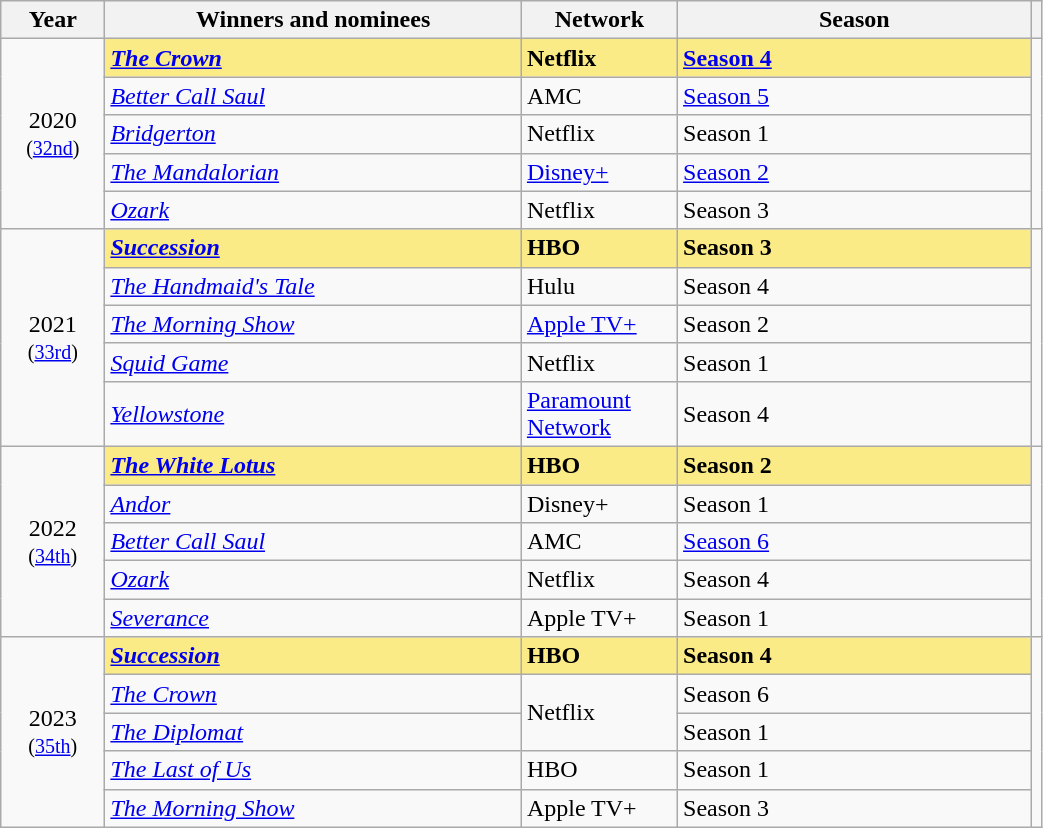<table class="wikitable" width="55%" cellpadding="5">
<tr>
<th width="10%"><strong>Year</strong></th>
<th width="40%"><strong>Winners and nominees</strong></th>
<th width="15%"><strong>Network</strong></th>
<th>Season</th>
<th width="1%"><strong></strong></th>
</tr>
<tr>
<td rowspan="5" style="text-align:center;">2020<br><small>(<a href='#'>32nd</a>)</small></td>
<td style="background:#FAEB86;"><strong><em><a href='#'>The Crown</a></em></strong></td>
<td style="background:#FAEB86;"><strong>Netflix</strong></td>
<td style="background:#FAEB86;"><strong><a href='#'>Season 4</a></strong></td>
<td rowspan="5" style="text-align:center;"></td>
</tr>
<tr>
<td><em><a href='#'>Better Call Saul</a></em></td>
<td>AMC</td>
<td><a href='#'>Season 5</a></td>
</tr>
<tr>
<td><em><a href='#'>Bridgerton</a></em></td>
<td>Netflix</td>
<td>Season 1</td>
</tr>
<tr>
<td><em><a href='#'>The Mandalorian</a></em></td>
<td><a href='#'>Disney+</a></td>
<td><a href='#'>Season 2</a></td>
</tr>
<tr>
<td><em><a href='#'>Ozark</a></em></td>
<td>Netflix</td>
<td>Season 3</td>
</tr>
<tr>
<td rowspan="5" style="text-align:center;">2021<br><small>(<a href='#'>33rd</a>)</small></td>
<td style="background:#FAEB86;"><strong><em><a href='#'>Succession</a></em></strong></td>
<td style="background:#FAEB86;"><strong>HBO</strong></td>
<td style="background:#FAEB86;"><strong>Season 3</strong></td>
<td rowspan="5" style="text-align:center;"></td>
</tr>
<tr>
<td><em><a href='#'>The Handmaid's Tale</a></em></td>
<td>Hulu</td>
<td>Season 4</td>
</tr>
<tr>
<td><em><a href='#'>The Morning Show</a></em></td>
<td><a href='#'>Apple TV+</a></td>
<td>Season 2</td>
</tr>
<tr>
<td><em><a href='#'>Squid Game</a></em></td>
<td>Netflix</td>
<td>Season 1</td>
</tr>
<tr>
<td><em><a href='#'>Yellowstone</a></em></td>
<td><a href='#'>Paramount Network</a></td>
<td>Season 4</td>
</tr>
<tr>
<td rowspan="5" style="text-align:center;">2022<br><small>(<a href='#'>34th</a>)</small></td>
<td style="background:#FAEB86;"><strong><em><a href='#'>The White Lotus</a></em></strong></td>
<td style="background:#FAEB86;"><strong>HBO</strong></td>
<td style="background:#FAEB86;"><strong>Season 2</strong></td>
<td rowspan="5" style="text-align:center;"></td>
</tr>
<tr>
<td><em><a href='#'>Andor</a></em></td>
<td>Disney+</td>
<td>Season 1</td>
</tr>
<tr>
<td><em><a href='#'>Better Call Saul</a></em></td>
<td>AMC</td>
<td><a href='#'>Season 6</a></td>
</tr>
<tr>
<td><em><a href='#'>Ozark</a></em></td>
<td>Netflix</td>
<td>Season 4</td>
</tr>
<tr>
<td><em><a href='#'>Severance</a></em></td>
<td>Apple TV+</td>
<td>Season 1</td>
</tr>
<tr>
<td rowspan="5" style="text-align:center;">2023<br><small>(<a href='#'>35th</a>)</small></td>
<td style="background:#FAEB86;"><strong><em><a href='#'>Succession</a></em></strong></td>
<td style="background:#FAEB86;"><strong>HBO</strong></td>
<td style="background:#FAEB86;"><strong>Season 4</strong></td>
<td rowspan="5" style="text-align:center;"></td>
</tr>
<tr>
<td><em><a href='#'>The Crown</a></em></td>
<td rowspan=2>Netflix</td>
<td>Season 6</td>
</tr>
<tr>
<td><em><a href='#'>The Diplomat</a></em></td>
<td>Season 1</td>
</tr>
<tr>
<td><em><a href='#'>The Last of Us</a></em></td>
<td>HBO</td>
<td>Season 1</td>
</tr>
<tr>
<td><em><a href='#'>The Morning Show</a></em></td>
<td>Apple TV+</td>
<td>Season 3</td>
</tr>
</table>
